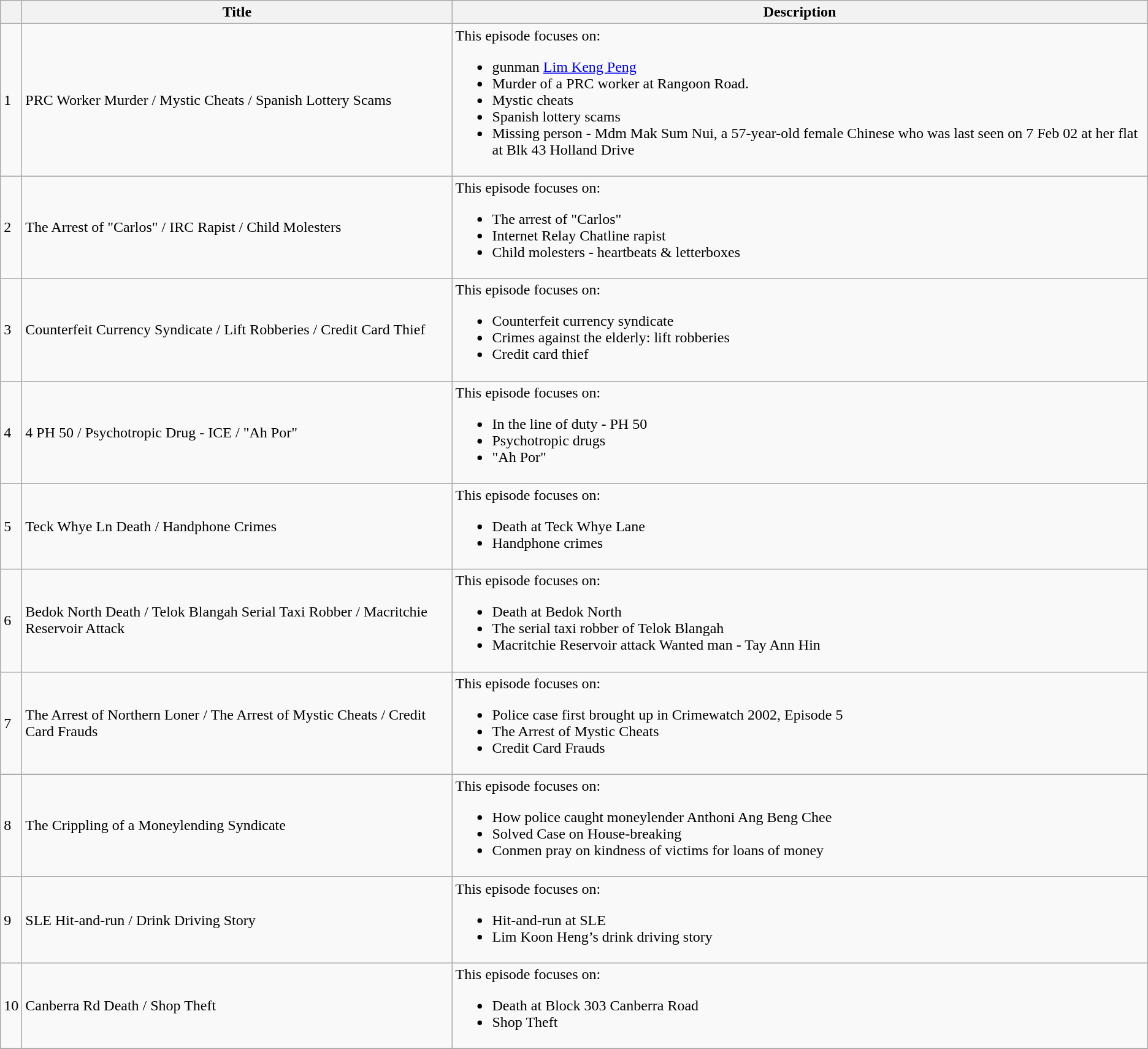<table class="wikitable">
<tr>
<th></th>
<th>Title</th>
<th>Description</th>
</tr>
<tr>
<td>1</td>
<td>PRC Worker Murder / Mystic Cheats / Spanish Lottery Scams</td>
<td>This episode focuses on:<br><ul><li>gunman <a href='#'>Lim Keng Peng</a></li><li>Murder of a PRC worker at Rangoon Road.</li><li>Mystic cheats</li><li>Spanish lottery scams</li><li>Missing person - Mdm Mak Sum Nui, a 57-year-old female Chinese who was last seen on 7 Feb 02 at her flat at Blk 43 Holland Drive</li></ul></td>
</tr>
<tr>
<td>2</td>
<td>The Arrest of "Carlos" / IRC Rapist / Child Molesters</td>
<td>This episode focuses on:<br><ul><li>The arrest of "Carlos"</li><li>Internet Relay Chatline rapist</li><li>Child molesters - heartbeats & letterboxes</li></ul></td>
</tr>
<tr>
<td>3</td>
<td>Counterfeit Currency Syndicate / Lift Robberies / Credit Card Thief</td>
<td>This episode focuses on:<br><ul><li>Counterfeit currency syndicate</li><li>Crimes against the elderly: lift robberies</li><li>Credit card thief</li></ul></td>
</tr>
<tr>
<td>4</td>
<td>4 PH 50 / Psychotropic Drug - ICE / "Ah Por"</td>
<td>This episode focuses on:<br><ul><li>In the line of duty - PH 50</li><li>Psychotropic drugs</li><li>"Ah Por"</li></ul></td>
</tr>
<tr>
<td>5</td>
<td>Teck Whye Ln Death / Handphone Crimes</td>
<td>This episode focuses on:<br><ul><li>Death at Teck Whye Lane</li><li>Handphone crimes</li></ul></td>
</tr>
<tr>
<td>6</td>
<td>Bedok North Death / Telok Blangah Serial Taxi Robber / Macritchie Reservoir Attack</td>
<td>This episode focuses on:<br><ul><li>Death at Bedok North</li><li>The serial taxi robber of Telok Blangah</li><li>Macritchie Reservoir attack Wanted man - Tay Ann Hin</li></ul></td>
</tr>
<tr>
<td>7</td>
<td>The Arrest of Northern Loner / The Arrest of Mystic Cheats / Credit Card Frauds</td>
<td>This episode focuses on:<br><ul><li>Police case first brought up in Crimewatch 2002, Episode 5</li><li>The Arrest of Mystic Cheats</li><li>Credit Card Frauds</li></ul></td>
</tr>
<tr>
<td>8</td>
<td>The Crippling of a Moneylending Syndicate</td>
<td>This episode focuses on:<br><ul><li>How police caught moneylender Anthoni Ang Beng Chee</li><li>Solved Case on House-breaking</li><li>Conmen pray on kindness of victims for loans of money</li></ul></td>
</tr>
<tr>
<td>9</td>
<td>SLE Hit-and-run / Drink Driving Story</td>
<td>This episode focuses on:<br><ul><li>Hit-and-run at SLE</li><li>Lim Koon Heng’s drink driving story</li></ul></td>
</tr>
<tr>
<td>10</td>
<td>Canberra Rd Death / Shop Theft</td>
<td>This episode focuses on:<br><ul><li>Death at Block 303 Canberra Road</li><li>Shop Theft</li></ul></td>
</tr>
<tr>
</tr>
</table>
